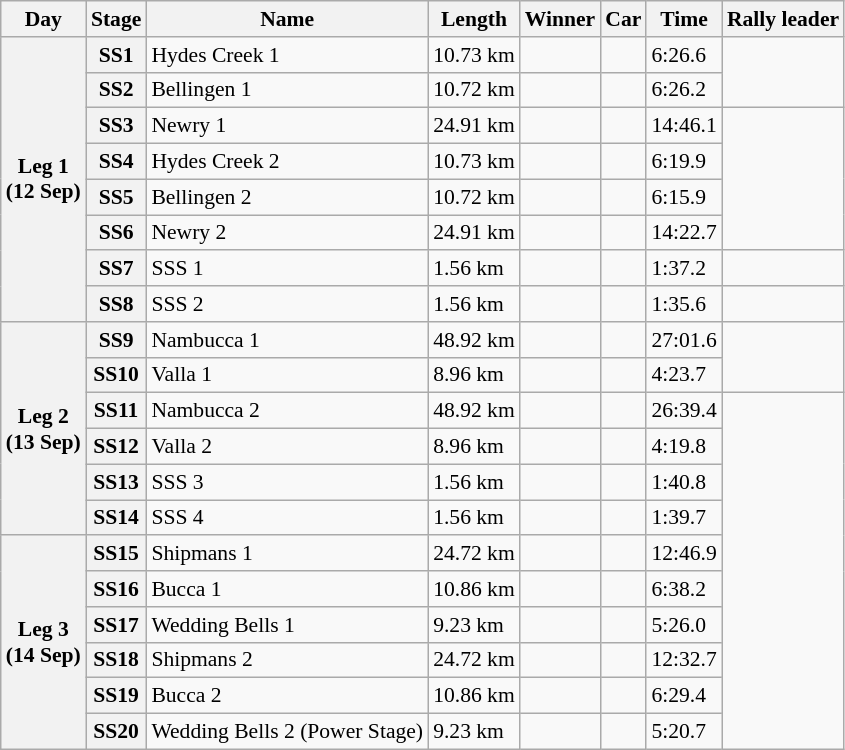<table class="wikitable" style="text-align: left; font-size: 90%; max-width: 950px;">
<tr>
<th>Day</th>
<th>Stage</th>
<th>Name</th>
<th>Length</th>
<th>Winner</th>
<th>Car</th>
<th>Time</th>
<th>Rally leader</th>
</tr>
<tr>
<th rowspan=8>Leg 1<br>(12 Sep)</th>
<th>SS1</th>
<td>Hydes Creek 1</td>
<td>10.73 km</td>
<td></td>
<td></td>
<td>6:26.6</td>
<td rowspan=2></td>
</tr>
<tr>
<th>SS2</th>
<td>Bellingen 1</td>
<td>10.72 km</td>
<td></td>
<td></td>
<td>6:26.2</td>
</tr>
<tr>
<th>SS3</th>
<td>Newry 1</td>
<td>24.91 km</td>
<td></td>
<td></td>
<td>14:46.1</td>
<td rowspan=4></td>
</tr>
<tr>
<th>SS4</th>
<td>Hydes Creek 2</td>
<td>10.73 km</td>
<td></td>
<td></td>
<td>6:19.9</td>
</tr>
<tr>
<th>SS5</th>
<td>Bellingen 2</td>
<td>10.72 km</td>
<td></td>
<td></td>
<td>6:15.9</td>
</tr>
<tr>
<th>SS6</th>
<td>Newry 2</td>
<td>24.91 km</td>
<td></td>
<td></td>
<td>14:22.7</td>
</tr>
<tr>
<th>SS7</th>
<td>SSS 1</td>
<td>1.56 km</td>
<td></td>
<td></td>
<td>1:37.2</td>
<td></td>
</tr>
<tr>
<th>SS8</th>
<td>SSS 2</td>
<td>1.56 km</td>
<td></td>
<td></td>
<td>1:35.6</td>
<td></td>
</tr>
<tr>
<th rowspan=6>Leg 2<br>(13 Sep)</th>
<th>SS9</th>
<td>Nambucca 1</td>
<td>48.92 km</td>
<td></td>
<td></td>
<td>27:01.6</td>
<td rowspan=2></td>
</tr>
<tr>
<th>SS10</th>
<td>Valla 1</td>
<td>8.96 km</td>
<td></td>
<td></td>
<td>4:23.7</td>
</tr>
<tr>
<th>SS11</th>
<td>Nambucca 2</td>
<td>48.92 km</td>
<td></td>
<td></td>
<td>26:39.4</td>
<td rowspan=10></td>
</tr>
<tr>
<th>SS12</th>
<td>Valla 2</td>
<td>8.96 km</td>
<td></td>
<td></td>
<td>4:19.8</td>
</tr>
<tr>
<th>SS13</th>
<td>SSS 3</td>
<td>1.56 km</td>
<td></td>
<td></td>
<td>1:40.8</td>
</tr>
<tr>
<th>SS14</th>
<td>SSS 4</td>
<td>1.56 km</td>
<td></td>
<td></td>
<td>1:39.7</td>
</tr>
<tr>
<th rowspan=6>Leg 3<br>(14 Sep)</th>
<th>SS15</th>
<td>Shipmans 1</td>
<td>24.72 km</td>
<td></td>
<td></td>
<td>12:46.9</td>
</tr>
<tr>
<th>SS16</th>
<td>Bucca 1</td>
<td>10.86 km</td>
<td></td>
<td></td>
<td>6:38.2</td>
</tr>
<tr>
<th>SS17</th>
<td>Wedding Bells 1</td>
<td>9.23 km</td>
<td></td>
<td></td>
<td>5:26.0</td>
</tr>
<tr>
<th>SS18</th>
<td>Shipmans 2</td>
<td>24.72 km</td>
<td></td>
<td></td>
<td>12:32.7</td>
</tr>
<tr>
<th>SS19</th>
<td>Bucca 2</td>
<td>10.86 km</td>
<td></td>
<td></td>
<td>6:29.4</td>
</tr>
<tr>
<th>SS20</th>
<td>Wedding Bells 2 (Power Stage)</td>
<td>9.23 km</td>
<td></td>
<td></td>
<td>5:20.7</td>
</tr>
</table>
